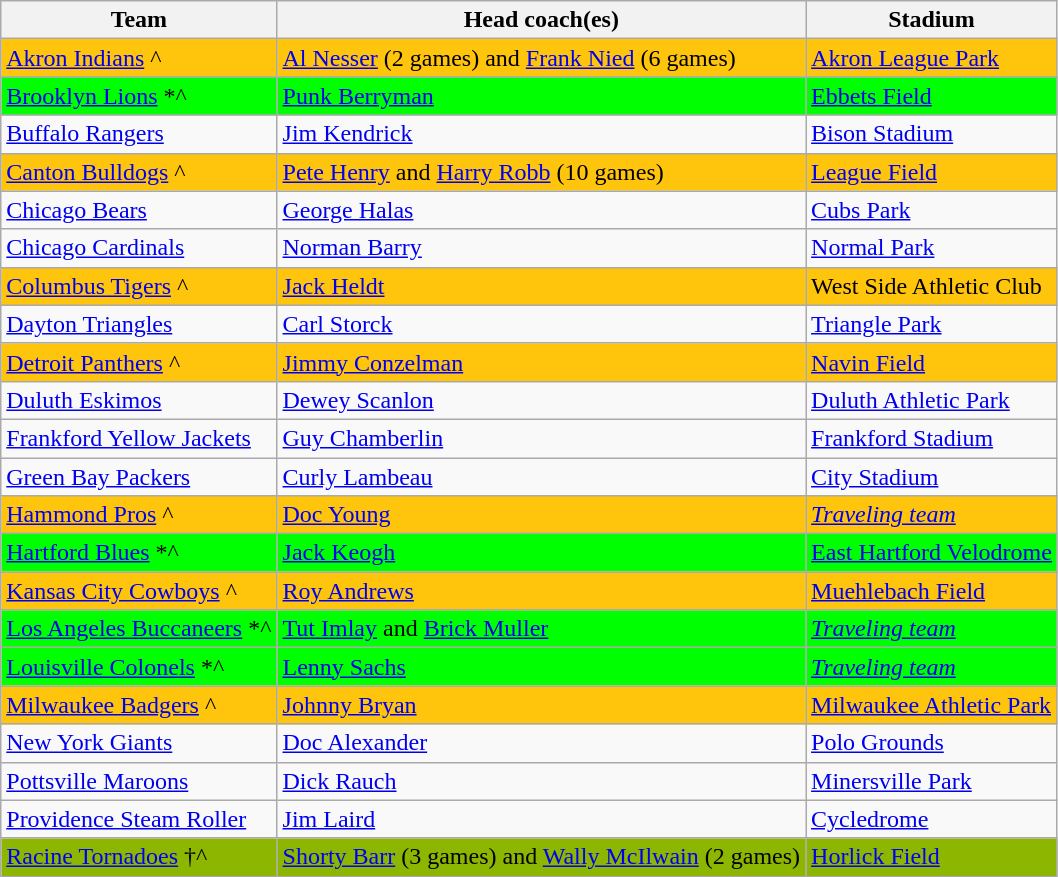<table class="wikitable">
<tr>
<th>Team</th>
<th>Head coach(es)</th>
<th>Stadium</th>
</tr>
<tr style="background-color:#FFC40C;">
<td><a href='#'>Akron Indians</a> ^</td>
<td><a href='#'>Al Nesser</a> (2 games)  and <a href='#'>Frank Nied</a> (6 games)</td>
<td><a href='#'>Akron League Park</a></td>
</tr>
<tr style="background-color:#00FF00;">
<td><a href='#'>Brooklyn Lions</a> *^</td>
<td><a href='#'>Punk Berryman</a></td>
<td><a href='#'>Ebbets Field</a></td>
</tr>
<tr>
<td><a href='#'>Buffalo Rangers</a></td>
<td><a href='#'>Jim Kendrick</a></td>
<td><a href='#'>Bison Stadium</a></td>
</tr>
<tr style="background-color:#FFC40C;">
<td><a href='#'>Canton Bulldogs</a> ^</td>
<td><a href='#'>Pete Henry</a> and <a href='#'>Harry Robb</a> (10 games)</td>
<td><a href='#'>League Field</a></td>
</tr>
<tr>
<td><a href='#'>Chicago Bears</a></td>
<td><a href='#'>George Halas</a></td>
<td><a href='#'>Cubs Park</a></td>
</tr>
<tr>
<td><a href='#'>Chicago Cardinals</a></td>
<td><a href='#'>Norman Barry</a></td>
<td><a href='#'>Normal Park</a></td>
</tr>
<tr style="background-color:#FFC40C;">
<td><a href='#'>Columbus Tigers</a> ^</td>
<td><a href='#'>Jack Heldt</a></td>
<td>West Side Athletic Club</td>
</tr>
<tr>
<td><a href='#'>Dayton Triangles</a></td>
<td><a href='#'>Carl Storck</a></td>
<td><a href='#'>Triangle Park</a></td>
</tr>
<tr style="background-color:#FFC40C;">
<td><a href='#'>Detroit Panthers</a> ^</td>
<td><a href='#'>Jimmy Conzelman</a></td>
<td><a href='#'>Navin Field</a></td>
</tr>
<tr>
<td><a href='#'>Duluth Eskimos</a></td>
<td><a href='#'>Dewey Scanlon</a></td>
<td><a href='#'>Duluth Athletic Park</a></td>
</tr>
<tr>
<td><a href='#'>Frankford Yellow Jackets</a></td>
<td><a href='#'>Guy Chamberlin</a></td>
<td><a href='#'>Frankford Stadium</a></td>
</tr>
<tr>
<td><a href='#'>Green Bay Packers</a></td>
<td><a href='#'>Curly Lambeau</a></td>
<td><a href='#'>City Stadium</a></td>
</tr>
<tr style="background-color:#FFC40C;">
<td><a href='#'>Hammond Pros</a> ^</td>
<td><a href='#'>Doc Young</a></td>
<td><em><a href='#'>Traveling team</a></em></td>
</tr>
<tr style="background-color:#00FF00;">
<td><a href='#'>Hartford Blues</a> *^</td>
<td><a href='#'>Jack Keogh</a></td>
<td><a href='#'>East Hartford Velodrome</a></td>
</tr>
<tr style="background-color:#FFC40C;">
<td><a href='#'>Kansas City Cowboys</a> ^</td>
<td><a href='#'>Roy Andrews</a></td>
<td><a href='#'>Muehlebach Field</a></td>
</tr>
<tr style="background-color:#00FF00;">
<td><a href='#'>Los Angeles Buccaneers</a> *^</td>
<td><a href='#'>Tut Imlay</a> and <a href='#'>Brick Muller</a></td>
<td><em><a href='#'>Traveling team</a></em></td>
</tr>
<tr style="background-color:#00FF00;">
<td><a href='#'>Louisville Colonels</a> *^</td>
<td><a href='#'>Lenny Sachs</a></td>
<td><em><a href='#'>Traveling team</a></em></td>
</tr>
<tr style="background-color:#FFC40C;">
<td><a href='#'>Milwaukee Badgers</a> ^</td>
<td><a href='#'>Johnny Bryan</a></td>
<td><a href='#'>Milwaukee Athletic Park</a></td>
</tr>
<tr>
<td><a href='#'>New York Giants</a></td>
<td><a href='#'>Doc Alexander</a></td>
<td><a href='#'>Polo Grounds</a></td>
</tr>
<tr>
<td><a href='#'>Pottsville Maroons</a></td>
<td><a href='#'>Dick Rauch</a></td>
<td><a href='#'>Minersville Park</a></td>
</tr>
<tr>
<td><a href='#'>Providence Steam Roller</a></td>
<td><a href='#'>Jim Laird</a></td>
<td><a href='#'>Cycledrome</a></td>
</tr>
<tr style="background-color:#8DB600;">
<td><a href='#'>Racine Tornadoes</a> †^</td>
<td><a href='#'>Shorty Barr</a> (3 games) and <a href='#'>Wally McIlwain</a> (2 games)</td>
<td><a href='#'>Horlick Field</a></td>
</tr>
</table>
